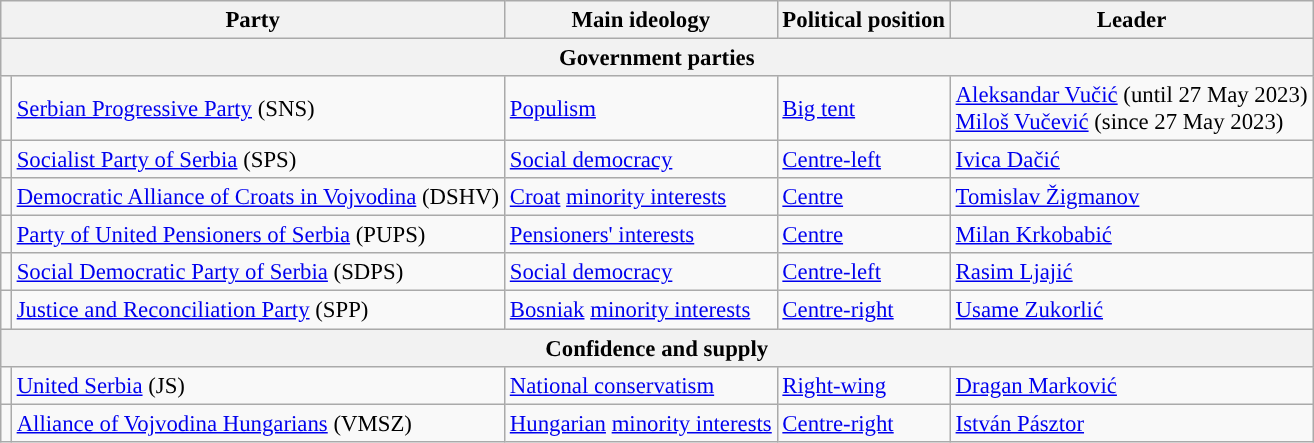<table class="wikitable" style="font-size:95%">
<tr>
<th colspan="2">Party</th>
<th>Main ideology</th>
<th>Political position</th>
<th>Leader</th>
</tr>
<tr>
<th colspan="5">Government parties</th>
</tr>
<tr>
<td style="background:"></td>
<td><a href='#'>Serbian Progressive Party</a> (SNS)</td>
<td><a href='#'>Populism</a></td>
<td><a href='#'>Big tent</a></td>
<td><a href='#'>Aleksandar Vučić</a> (until 27 May 2023)<br><a href='#'>Miloš Vučević</a> (since 27 May 2023)</td>
</tr>
<tr>
<td style="background:"></td>
<td><a href='#'>Socialist Party of Serbia</a> (SPS)</td>
<td><a href='#'>Social democracy</a></td>
<td><a href='#'>Centre-left</a></td>
<td><a href='#'>Ivica Dačić</a></td>
</tr>
<tr>
<td style="background:"></td>
<td><a href='#'>Democratic Alliance of Croats in Vojvodina</a> (DSHV)</td>
<td><a href='#'>Croat</a> <a href='#'>minority interests</a></td>
<td><a href='#'>Centre</a></td>
<td><a href='#'>Tomislav Žigmanov</a></td>
</tr>
<tr>
<td style="background:"></td>
<td><a href='#'>Party of United Pensioners of Serbia</a> (PUPS)</td>
<td><a href='#'>Pensioners' interests</a></td>
<td><a href='#'>Centre</a></td>
<td><a href='#'>Milan Krkobabić</a></td>
</tr>
<tr>
<td style="background:"></td>
<td><a href='#'>Social Democratic Party of Serbia</a> (SDPS)</td>
<td><a href='#'>Social democracy</a></td>
<td><a href='#'>Centre-left</a></td>
<td><a href='#'>Rasim Ljajić</a></td>
</tr>
<tr>
<td style="background:"></td>
<td><a href='#'>Justice and Reconciliation Party</a> (SPP)</td>
<td><a href='#'>Bosniak</a> <a href='#'>minority interests</a></td>
<td><a href='#'>Centre-right</a></td>
<td><a href='#'>Usame Zukorlić</a></td>
</tr>
<tr>
<th colspan="5">Confidence and supply</th>
</tr>
<tr>
<td style="background:"></td>
<td><a href='#'>United Serbia</a> (JS)</td>
<td><a href='#'>National conservatism</a></td>
<td><a href='#'>Right-wing</a></td>
<td><a href='#'>Dragan Marković</a></td>
</tr>
<tr>
<td style="background:"></td>
<td><a href='#'>Alliance of Vojvodina Hungarians</a> (VMSZ)</td>
<td><a href='#'>Hungarian</a> <a href='#'>minority interests</a></td>
<td><a href='#'>Centre-right</a></td>
<td><a href='#'>István Pásztor</a></td>
</tr>
</table>
